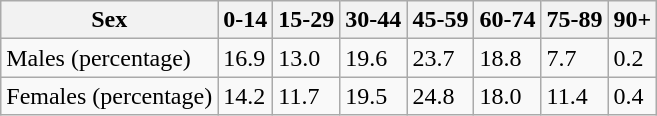<table class="wikitable">
<tr>
<th>Sex</th>
<th>0-14</th>
<th>15-29</th>
<th>30-44</th>
<th>45-59</th>
<th>60-74</th>
<th>75-89</th>
<th>90+</th>
</tr>
<tr>
<td>Males (percentage)</td>
<td>16.9</td>
<td>13.0</td>
<td>19.6</td>
<td>23.7</td>
<td>18.8</td>
<td>7.7</td>
<td>0.2</td>
</tr>
<tr>
<td>Females (percentage)</td>
<td>14.2</td>
<td>11.7</td>
<td>19.5</td>
<td>24.8</td>
<td>18.0</td>
<td>11.4</td>
<td>0.4</td>
</tr>
</table>
